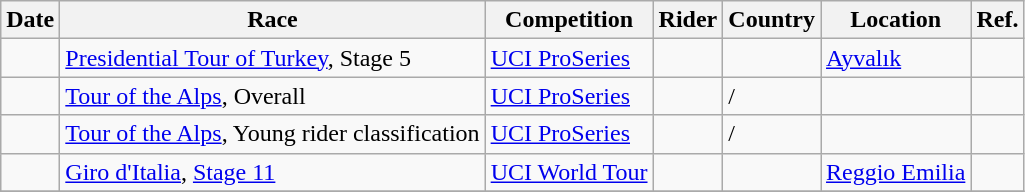<table class="wikitable sortable">
<tr>
<th>Date</th>
<th>Race</th>
<th>Competition</th>
<th>Rider</th>
<th>Country</th>
<th>Location</th>
<th class="unsortable">Ref.</th>
</tr>
<tr>
<td></td>
<td><a href='#'>Presidential Tour of Turkey</a>, Stage 5</td>
<td><a href='#'>UCI ProSeries</a></td>
<td></td>
<td></td>
<td><a href='#'>Ayvalık</a></td>
<td align="center"></td>
</tr>
<tr>
<td></td>
<td><a href='#'>Tour of the Alps</a>, Overall</td>
<td><a href='#'>UCI ProSeries</a></td>
<td></td>
<td>/</td>
<td></td>
<td align="center"></td>
</tr>
<tr>
<td></td>
<td><a href='#'>Tour of the Alps</a>, Young rider classification</td>
<td><a href='#'>UCI ProSeries</a></td>
<td></td>
<td>/</td>
<td></td>
<td align="center"></td>
</tr>
<tr>
<td></td>
<td><a href='#'>Giro d'Italia</a>, <a href='#'>Stage 11</a></td>
<td><a href='#'>UCI World Tour</a></td>
<td></td>
<td></td>
<td><a href='#'>Reggio Emilia</a></td>
<td align="center"></td>
</tr>
<tr>
</tr>
</table>
